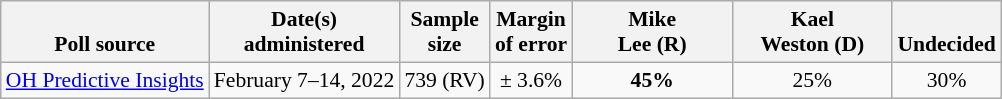<table class="wikitable" style="font-size:90%;text-align:center;">
<tr valign=bottom>
<th>Poll source</th>
<th>Date(s)<br>administered</th>
<th>Sample<br>size</th>
<th>Margin<br>of error</th>
<th style="width:100px;">Mike<br>Lee (R)</th>
<th style="width:100px;">Kael<br>Weston (D)</th>
<th>Undecided</th>
</tr>
<tr>
<td style="text-align:left;"><a href='#'>OH Predictive Insights</a></td>
<td>February 7–14, 2022</td>
<td>739 (RV)</td>
<td>± 3.6%</td>
<td><strong>45%</strong></td>
<td>25%</td>
<td>30%</td>
</tr>
</table>
